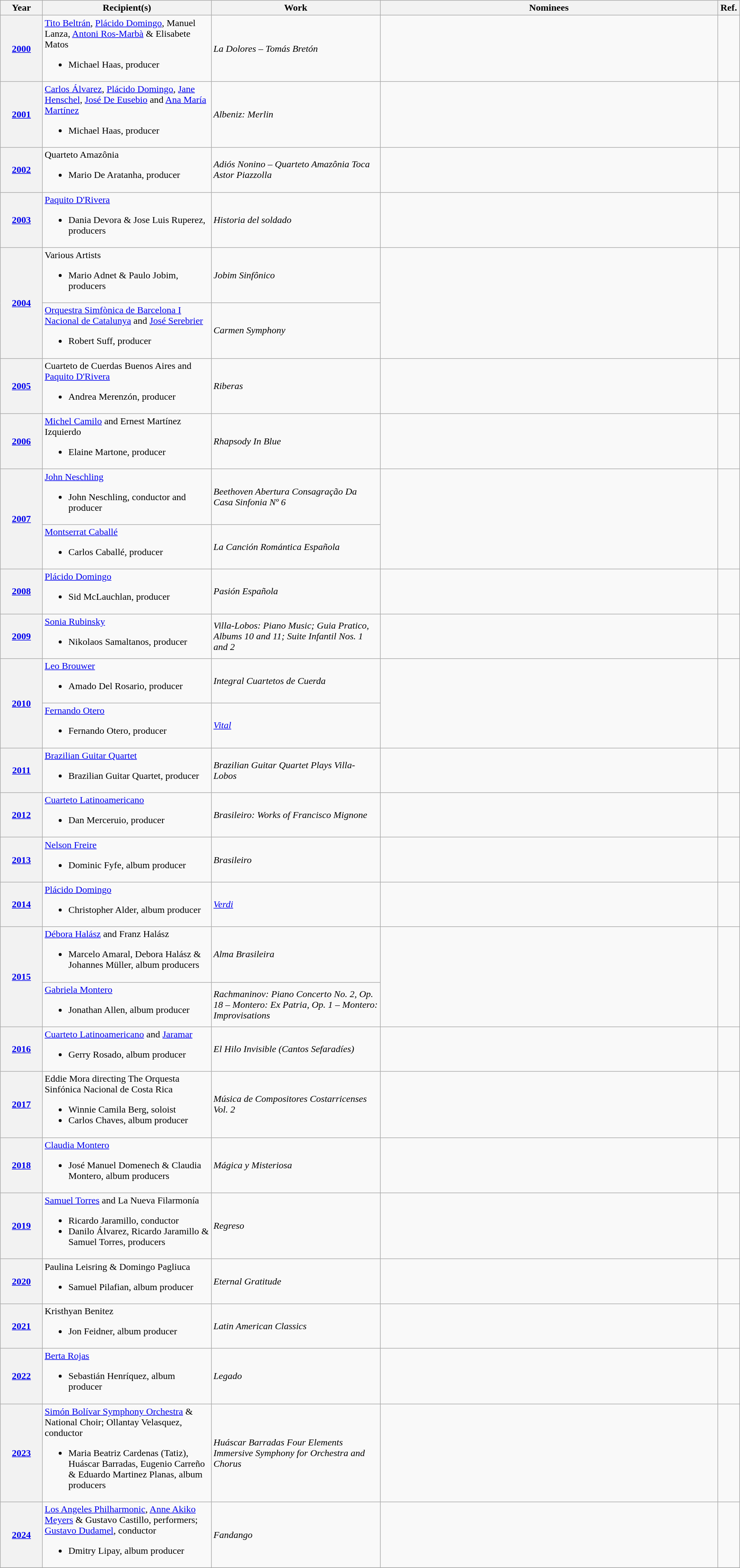<table class="wikitable">
<tr>
<th width="5%">Year</th>
<th width="20%">Recipient(s)</th>
<th width="20%">Work</th>
<th width="40%">Nominees</th>
<th width="1%">Ref.</th>
</tr>
<tr>
<th><a href='#'>2000</a></th>
<td><a href='#'>Tito Beltrán</a>, <a href='#'>Plácido Domingo</a>, Manuel Lanza, <a href='#'>Antoni Ros-Marbà</a> & Elisabete Matos<br><ul><li>Michael Haas, producer</li></ul></td>
<td><em>La Dolores – Tomás Bretón</em></td>
<td></td>
<td></td>
</tr>
<tr>
<th><a href='#'>2001</a></th>
<td><a href='#'>Carlos Álvarez</a>, <a href='#'>Plácido Domingo</a>, <a href='#'>Jane Henschel</a>, <a href='#'>José De Eusebio</a> and <a href='#'>Ana María Martínez</a><br><ul><li>Michael Haas, producer</li></ul></td>
<td><em>Albeniz: Merlin</em></td>
<td></td>
<td></td>
</tr>
<tr>
<th><a href='#'>2002</a></th>
<td>Quarteto Amazônia<br><ul><li>Mario De Aratanha, producer</li></ul></td>
<td><em>Adiós Nonino – Quarteto Amazônia Toca Astor Piazzolla</em></td>
<td></td>
<td></td>
</tr>
<tr>
<th><a href='#'>2003</a></th>
<td><a href='#'>Paquito D'Rivera</a><br><ul><li>Dania Devora & Jose Luis Ruperez, producers</li></ul></td>
<td><em>Historia del soldado</em></td>
<td></td>
<td></td>
</tr>
<tr>
<th rowspan="2"><a href='#'>2004</a></th>
<td>Various Artists<br><ul><li>Mario Adnet & Paulo Jobim, producers</li></ul></td>
<td><em>Jobim Sinfônico</em></td>
<td rowspan="2"></td>
<td rowspan="2"></td>
</tr>
<tr>
<td><a href='#'>Orquestra Simfònica de Barcelona I Nacional de Catalunya</a> and <a href='#'>José Serebrier</a><br><ul><li>Robert Suff, producer</li></ul></td>
<td><em>Carmen Symphony</em></td>
</tr>
<tr>
<th><a href='#'>2005</a></th>
<td>Cuarteto de Cuerdas Buenos Aires and <a href='#'>Paquito D'Rivera</a><br><ul><li>Andrea Merenzón, producer</li></ul></td>
<td><em>Riberas</em></td>
<td></td>
<td></td>
</tr>
<tr>
<th><a href='#'>2006</a></th>
<td><a href='#'>Michel Camilo</a> and Ernest Martínez Izquierdo<br><ul><li>Elaine Martone, producer</li></ul></td>
<td><em>Rhapsody In Blue</em></td>
<td></td>
<td></td>
</tr>
<tr>
<th rowspan="2"><a href='#'>2007</a></th>
<td><a href='#'>John Neschling</a><br><ul><li>John Neschling, conductor and producer</li></ul></td>
<td><em>Beethoven Abertura Consagração Da Casa Sinfonia Nº 6</em></td>
<td rowspan="2"></td>
<td rowspan="2"></td>
</tr>
<tr>
<td><a href='#'>Montserrat Caballé</a><br><ul><li>Carlos Caballé, producer</li></ul></td>
<td><em>La Canción Romántica Española</em></td>
</tr>
<tr>
<th><a href='#'>2008</a></th>
<td><a href='#'>Plácido Domingo</a><br><ul><li>Sid McLauchlan, producer</li></ul></td>
<td><em>Pasión Española</em></td>
<td></td>
<td></td>
</tr>
<tr>
<th><a href='#'>2009</a></th>
<td><a href='#'>Sonia Rubinsky</a><br><ul><li>Nikolaos Samaltanos, producer</li></ul></td>
<td><em>Villa-Lobos: Piano Music; Guia Pratico, Albums 10 and 11; Suite Infantil Nos. 1 and 2</em></td>
<td></td>
<td></td>
</tr>
<tr>
<th rowspan="2"><a href='#'>2010</a></th>
<td><a href='#'>Leo Brouwer</a><br><ul><li>Amado Del Rosario, producer</li></ul></td>
<td><em>Integral Cuartetos de Cuerda</em></td>
<td rowspan="2"></td>
<td rowspan="2"></td>
</tr>
<tr>
<td><a href='#'>Fernando Otero</a><br><ul><li>Fernando Otero, producer</li></ul></td>
<td><em><a href='#'>Vital</a></em></td>
</tr>
<tr>
<th><a href='#'>2011</a></th>
<td><a href='#'>Brazilian Guitar Quartet</a><br><ul><li>Brazilian Guitar Quartet, producer</li></ul></td>
<td><em>Brazilian Guitar Quartet Plays Villa-Lobos</em></td>
<td></td>
</tr>
<tr>
<th><a href='#'>2012</a></th>
<td><a href='#'>Cuarteto Latinoamericano</a><br><ul><li>Dan Merceruio, producer</li></ul></td>
<td><em>Brasileiro: Works of Francisco Mignone</em></td>
<td></td>
<td></td>
</tr>
<tr>
<th><a href='#'>2013</a></th>
<td><a href='#'>Nelson Freire</a><br><ul><li>Dominic Fyfe, album producer</li></ul></td>
<td><em>Brasileiro</em></td>
<td></td>
<td></td>
</tr>
<tr>
<th><a href='#'>2014</a></th>
<td><a href='#'>Plácido Domingo</a><br><ul><li>Christopher Alder, album producer</li></ul></td>
<td><em><a href='#'>Verdi</a></em></td>
<td></td>
<td></td>
</tr>
<tr>
<th rowspan="2"><a href='#'>2015</a></th>
<td><a href='#'>Débora Halász</a> and Franz Halász<br><ul><li>Marcelo Amaral, Debora Halász & Johannes Müller, album producers</li></ul></td>
<td><em>Alma Brasileira</em></td>
<td rowspan="2"></td>
<td rowspan="2"></td>
</tr>
<tr>
<td><a href='#'>Gabriela Montero</a><br><ul><li>Jonathan Allen, album producer</li></ul></td>
<td><em>Rachmaninov: Piano Concerto No. 2, Op. 18 – Montero: Ex Patria, Op. 1 – Montero: Improvisations</em></td>
</tr>
<tr>
<th><a href='#'>2016</a></th>
<td><a href='#'>Cuarteto Latinoamericano</a> and <a href='#'>Jaramar</a><br><ul><li>Gerry Rosado, album producer</li></ul></td>
<td><em>El Hilo Invisible (Cantos Sefaradíes)</em></td>
<td></td>
<td></td>
</tr>
<tr>
<th><a href='#'>2017</a></th>
<td>Eddie Mora directing The Orquesta Sinfónica Nacional de Costa Rica<br><ul><li>Winnie Camila Berg, soloist</li><li>Carlos Chaves, album producer</li></ul></td>
<td><em>Música de Compositores Costarricenses Vol. 2</em></td>
<td></td>
<td></td>
</tr>
<tr>
<th><a href='#'>2018</a></th>
<td><a href='#'>Claudia Montero</a><br><ul><li>José Manuel Domenech & Claudia Montero, album producers</li></ul></td>
<td><em>Mágica y Misteriosa</em></td>
<td></td>
<td></td>
</tr>
<tr>
<th><a href='#'>2019</a></th>
<td><a href='#'>Samuel Torres</a> and La Nueva Filarmonía<br><ul><li>Ricardo Jaramillo, conductor</li><li>Danilo Álvarez, Ricardo Jaramillo & Samuel Torres, producers</li></ul></td>
<td><em>Regreso</em></td>
<td></td>
<td></td>
</tr>
<tr>
<th><a href='#'>2020</a></th>
<td>Paulina Leisring & Domingo Pagliuca<br><ul><li>Samuel Pilafian, album producer</li></ul></td>
<td><em>Eternal Gratitude</em></td>
<td></td>
<td></td>
</tr>
<tr>
<th style="text-align:center;"><a href='#'>2021</a></th>
<td>Kristhyan Benitez<br><ul><li>Jon Feidner, album producer</li></ul></td>
<td><em>Latin American Classics</em></td>
<td></td>
<td></td>
</tr>
<tr>
<th style="text-align:center;" scope="row"><a href='#'><strong>2022</strong></a></th>
<td><a href='#'>Berta Rojas</a><br><ul><li>Sebastián Henríquez, album producer</li></ul></td>
<td><em>Legado</em></td>
<td></td>
<td style="text-align:center;"></td>
</tr>
<tr>
<th style="text-align:center;" scope="row"><a href='#'><strong>2023</strong></a></th>
<td><a href='#'>Simón Bolívar Symphony Orchestra</a> & National Choir; Ollantay Velasquez, conductor<br><ul><li>Maria Beatriz Cardenas (Tatiz), Huáscar Barradas, Eugenio Carreño & Eduardo Martinez Planas, album producers</li></ul></td>
<td><em>Huáscar Barradas Four Elements Immersive Symphony for Orchestra and Chorus</em></td>
<td></td>
<td style="text-align:center;"></td>
</tr>
<tr>
<th style="text-align:center;" scope="row"><a href='#'><strong>2024</strong></a></th>
<td><a href='#'>Los Angeles Philharmonic</a>, <a href='#'>Anne Akiko Meyers</a> & Gustavo Castillo, performers; <a href='#'>Gustavo Dudamel</a>, conductor<br><ul><li>Dmitry Lipay, album producer</li></ul></td>
<td><em>Fandango</em></td>
<td></td>
<td align="center"></td>
</tr>
<tr>
</tr>
</table>
